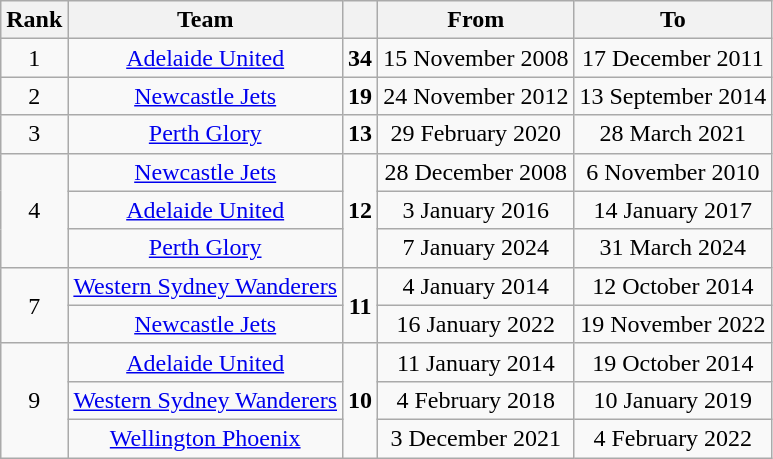<table class="wikitable" style="text-align: center; margin-left:12px; float:left;">
<tr>
<th>Rank</th>
<th>Team</th>
<th></th>
<th>From</th>
<th>To</th>
</tr>
<tr>
<td>1</td>
<td><a href='#'>Adelaide United</a></td>
<td><strong>34</strong></td>
<td>15 November 2008</td>
<td>17 December 2011</td>
</tr>
<tr>
<td>2</td>
<td><a href='#'>Newcastle Jets</a></td>
<td><strong>19</strong></td>
<td>24 November 2012</td>
<td>13 September 2014</td>
</tr>
<tr>
<td>3</td>
<td><a href='#'>Perth Glory</a></td>
<td><strong>13</strong></td>
<td>29 February 2020</td>
<td>28 March 2021</td>
</tr>
<tr>
<td rowspan=3>4</td>
<td><a href='#'>Newcastle Jets</a></td>
<td rowspan=3><strong>12</strong></td>
<td>28 December 2008</td>
<td>6 November 2010</td>
</tr>
<tr>
<td><a href='#'>Adelaide United</a></td>
<td>3 January 2016</td>
<td>14 January 2017</td>
</tr>
<tr>
<td><a href='#'>Perth Glory</a></td>
<td>7 January 2024</td>
<td>31 March 2024</td>
</tr>
<tr>
<td rowspan=2>7</td>
<td><a href='#'>Western Sydney Wanderers</a></td>
<td rowspan=2><strong>11</strong></td>
<td>4 January 2014</td>
<td>12 October 2014</td>
</tr>
<tr>
<td><a href='#'>Newcastle Jets</a></td>
<td>16 January 2022</td>
<td>19 November 2022</td>
</tr>
<tr>
<td rowspan=3>9</td>
<td><a href='#'>Adelaide United</a></td>
<td rowspan=3><strong>10</strong></td>
<td>11 January 2014</td>
<td>19 October 2014</td>
</tr>
<tr>
<td><a href='#'>Western Sydney Wanderers</a></td>
<td>4 February 2018</td>
<td>10 January 2019</td>
</tr>
<tr>
<td><a href='#'>Wellington Phoenix</a></td>
<td>3 December 2021</td>
<td>4 February 2022</td>
</tr>
</table>
